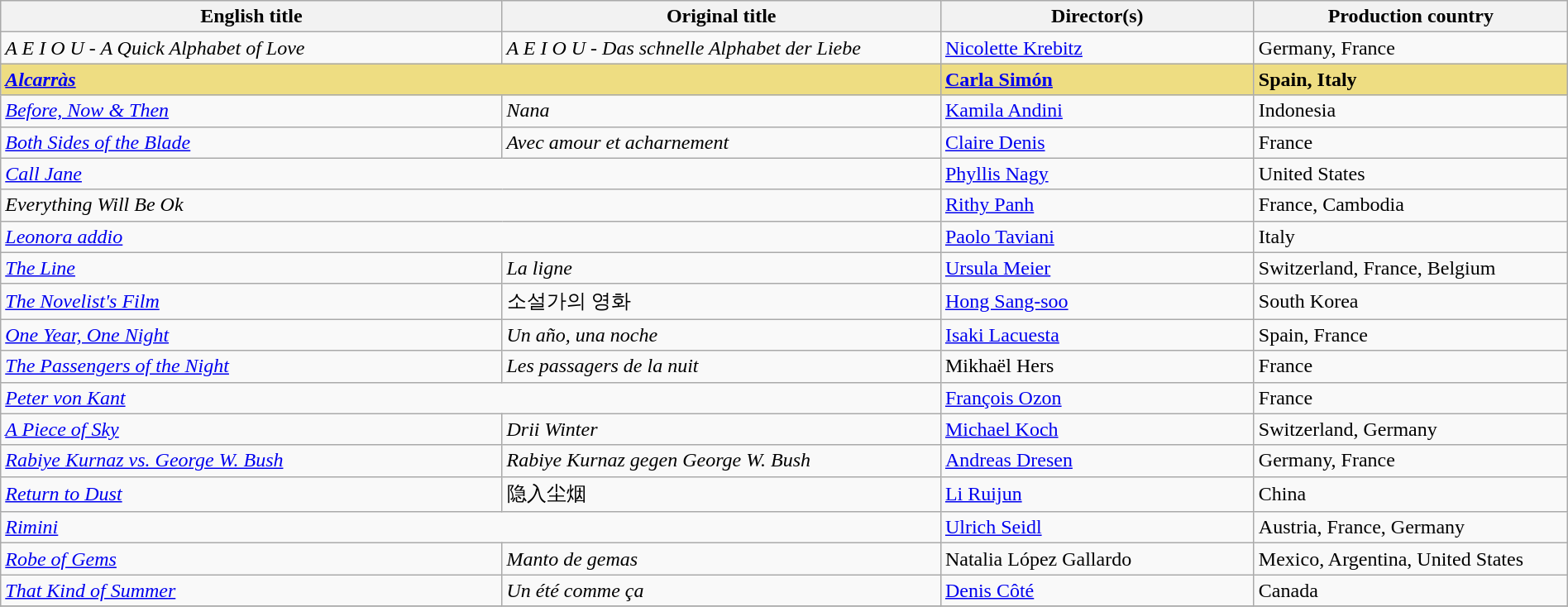<table class="wikitable" width="100%" cellpadding="5">
<tr>
<th scope="col" width="32%">English title</th>
<th scope="col" width="28%">Original title</th>
<th scope="col" width="20%">Director(s)</th>
<th scope="col" width="20%">Production country</th>
</tr>
<tr>
<td><em>A E I O U - A Quick Alphabet of Love</em></td>
<td><em>A E I O U - Das schnelle Alphabet der Liebe</em></td>
<td><a href='#'>Nicolette Krebitz</a></td>
<td>Germany, France</td>
</tr>
<tr style="background:#EEDD82">
<td colspan=2><em><a href='#'><strong>Alcarràs</strong></a></em></td>
<td><strong><a href='#'>Carla Simón</a></strong></td>
<td><strong>Spain, Italy</strong></td>
</tr>
<tr>
<td><em><a href='#'>Before, Now & Then</a></em></td>
<td><em>Nana</em></td>
<td><a href='#'>Kamila Andini</a></td>
<td>Indonesia</td>
</tr>
<tr>
<td><em><a href='#'>Both Sides of the Blade</a></em></td>
<td><em>Avec amour et acharnement</em></td>
<td><a href='#'>Claire Denis</a></td>
<td>France</td>
</tr>
<tr>
<td colspan=2><em><a href='#'>Call Jane</a></em></td>
<td><a href='#'>Phyllis Nagy</a></td>
<td>United States</td>
</tr>
<tr>
<td colspan=2><em>Everything Will Be Ok</em></td>
<td><a href='#'>Rithy Panh</a></td>
<td>France, Cambodia</td>
</tr>
<tr>
<td colspan=2><em><a href='#'>Leonora addio</a></em></td>
<td><a href='#'>Paolo Taviani</a></td>
<td>Italy</td>
</tr>
<tr>
<td><em><a href='#'>The Line</a></em></td>
<td><em>La ligne</em></td>
<td><a href='#'>Ursula Meier</a></td>
<td>Switzerland, France, Belgium</td>
</tr>
<tr>
<td><em><a href='#'>The Novelist's Film</a></em></td>
<td>소설가의 영화</td>
<td><a href='#'>Hong Sang-soo</a></td>
<td>South Korea</td>
</tr>
<tr>
<td><em><a href='#'>One Year, One Night</a></em></td>
<td><em>Un año, una noche</em></td>
<td><a href='#'>Isaki Lacuesta</a></td>
<td>Spain, France</td>
</tr>
<tr>
<td><em><a href='#'>The Passengers of the Night</a></em></td>
<td><em>Les passagers de la nuit</em></td>
<td>Mikhaël Hers</td>
<td>France</td>
</tr>
<tr>
<td colspan=2><em><a href='#'>Peter von Kant</a></em></td>
<td><a href='#'>François Ozon</a></td>
<td>France</td>
</tr>
<tr>
<td><a href='#'><em>A Piece of Sky</em></a></td>
<td><em>Drii Winter</em></td>
<td><a href='#'>Michael Koch</a></td>
<td>Switzerland, Germany</td>
</tr>
<tr>
<td><em><a href='#'>Rabiye Kurnaz vs. George W. Bush</a></em></td>
<td><em>Rabiye Kurnaz gegen George W. Bush</em></td>
<td><a href='#'>Andreas Dresen</a></td>
<td>Germany, France</td>
</tr>
<tr>
<td><em><a href='#'>Return to Dust</a></em></td>
<td>隐入尘烟</td>
<td><a href='#'>Li Ruijun</a></td>
<td>China</td>
</tr>
<tr>
<td colspan=2><em><a href='#'>Rimini</a></em></td>
<td><a href='#'>Ulrich Seidl</a></td>
<td>Austria, France, Germany</td>
</tr>
<tr>
<td><em><a href='#'>Robe of Gems</a></em></td>
<td><em>Manto de gemas</em></td>
<td>Natalia López Gallardo</td>
<td>Mexico, Argentina, United States</td>
</tr>
<tr>
<td><em><a href='#'>That Kind of Summer</a></em></td>
<td><em>Un été comme ça</em></td>
<td><a href='#'>Denis Côté</a></td>
<td>Canada</td>
</tr>
<tr>
</tr>
</table>
